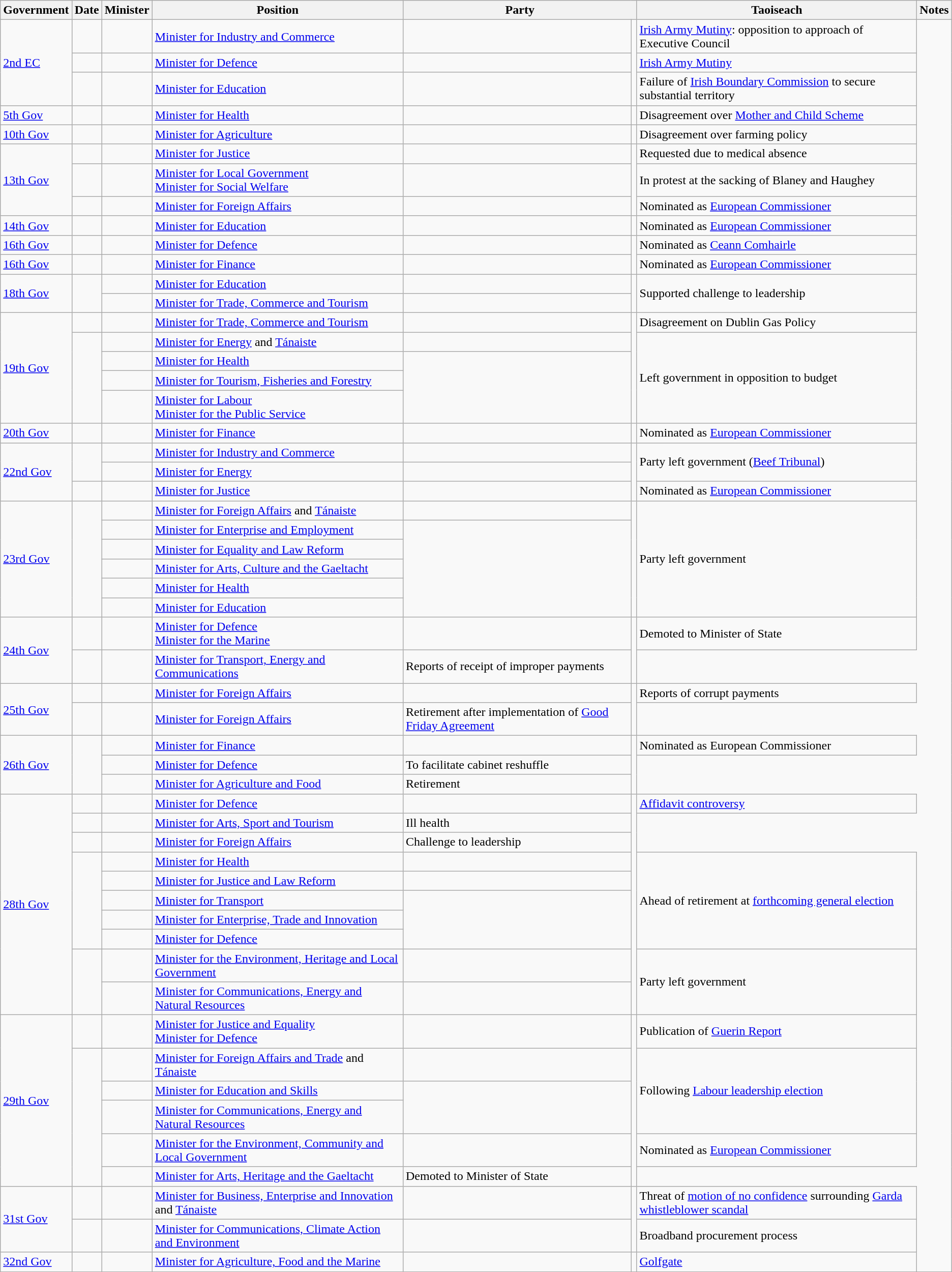<table class="wikitable sortable">
<tr>
<th>Government</th>
<th>Date</th>
<th>Minister</th>
<th>Position</th>
<th colspan=2>Party</th>
<th>Taoiseach</th>
<th>Notes</th>
</tr>
<tr>
<td data-sort-value="0.2" rowspan=3><a href='#'>2nd EC</a></td>
<td></td>
<td></td>
<td data-sort-value="ind"><a href='#'>Minister for Industry and Commerce</a></td>
<td></td>
<td rowspan=3></td>
<td><a href='#'>Irish Army Mutiny</a>: opposition to approach of Executive Council</td>
</tr>
<tr>
<td></td>
<td></td>
<td data-sort-value="def"><a href='#'>Minister for Defence</a></td>
<td></td>
<td><a href='#'>Irish Army Mutiny</a></td>
</tr>
<tr>
<td></td>
<td></td>
<td data-sort-value="ed"><a href='#'>Minister for Education</a></td>
<td></td>
<td>Failure of <a href='#'>Irish Boundary Commission</a> to secure substantial territory</td>
</tr>
<tr>
<td data-sort-value="05"><a href='#'>5th Gov</a></td>
<td></td>
<td></td>
<td data-sort-value="health"><a href='#'>Minister for Health</a></td>
<td></td>
<td></td>
<td>Disagreement over <a href='#'>Mother and Child Scheme</a></td>
</tr>
<tr>
<td data-sort-value="10"><a href='#'>10th Gov</a></td>
<td></td>
<td></td>
<td data-sort-value="ag"><a href='#'>Minister for Agriculture</a></td>
<td></td>
<td></td>
<td>Disagreement over farming policy</td>
</tr>
<tr>
<td data-sort-value="13" rowspan=3><a href='#'>13th Gov</a></td>
<td></td>
<td></td>
<td data-sort-value="just"><a href='#'>Minister for Justice</a></td>
<td></td>
<td rowspan=3></td>
<td>Requested due to medical absence</td>
</tr>
<tr>
<td></td>
<td></td>
<td data-sort-value="local"><a href='#'>Minister for Local Government</a><br><a href='#'>Minister for Social Welfare</a></td>
<td></td>
<td>In protest at the sacking of Blaney and Haughey</td>
</tr>
<tr>
<td></td>
<td></td>
<td data-sort-value="for"><a href='#'>Minister for Foreign Affairs</a></td>
<td></td>
<td>Nominated as <a href='#'>European Commissioner</a></td>
</tr>
<tr>
<td data-sort-value="14"><a href='#'>14th Gov</a></td>
<td></td>
<td></td>
<td data-sort-value="ed"><a href='#'>Minister for Education</a></td>
<td></td>
<td></td>
<td>Nominated as <a href='#'>European Commissioner</a></td>
</tr>
<tr>
<td data-sort-value="16"><a href='#'>16th Gov</a></td>
<td></td>
<td></td>
<td data-sort-value="def"><a href='#'>Minister for Defence</a></td>
<td></td>
<td rowspan=2></td>
<td>Nominated as <a href='#'>Ceann Comhairle</a></td>
</tr>
<tr>
<td data-sort-value="16"><a href='#'>16th Gov</a></td>
<td></td>
<td></td>
<td data-sort-value="fin"><a href='#'>Minister for Finance</a></td>
<td></td>
<td>Nominated as <a href='#'>European Commissioner</a></td>
</tr>
<tr>
<td data-sort-value="18" rowspan=2><a href='#'>18th Gov</a></td>
<td rowspan=2></td>
<td></td>
<td data-sort-value="ed"><a href='#'>Minister for Education</a></td>
<td></td>
<td rowspan=2></td>
<td rowspan=2>Supported challenge to leadership</td>
</tr>
<tr>
<td></td>
<td data-sort-value="trade"><a href='#'>Minister for Trade, Commerce and Tourism</a></td>
</tr>
<tr>
<td rowspan=5 data-sort-value="19"><a href='#'>19th Gov</a></td>
<td></td>
<td></td>
<td data-sort-value="trade"><a href='#'>Minister for Trade, Commerce and Tourism</a></td>
<td></td>
<td rowspan=5></td>
<td>Disagreement on Dublin Gas Policy</td>
</tr>
<tr>
<td rowspan=4></td>
<td></td>
<td data-sort-value="energy"><a href='#'>Minister for Energy</a> and <a href='#'>Tánaiste</a></td>
<td></td>
<td rowspan=4>Left government in opposition to budget</td>
</tr>
<tr>
<td></td>
<td data-sort-value="health"><a href='#'>Minister for Health</a></td>
</tr>
<tr>
<td></td>
<td data-sort-value="tourism"><a href='#'>Minister for Tourism, Fisheries and Forestry</a></td>
</tr>
<tr>
<td></td>
<td data-sort-value="labour"><a href='#'>Minister for Labour</a><br><a href='#'>Minister for the Public Service</a></td>
</tr>
<tr>
<td data-sort-value="20"><a href='#'>20th Gov</a></td>
<td></td>
<td></td>
<td data-sort-value="finance"><a href='#'>Minister for Finance</a></td>
<td></td>
<td></td>
<td>Nominated as <a href='#'>European Commissioner</a></td>
</tr>
<tr>
<td data-sort-value="22" rowspan=3><a href='#'>22nd Gov</a></td>
<td rowspan=2></td>
<td></td>
<td data-sort-value="industry"><a href='#'>Minister for Industry and Commerce</a></td>
<td></td>
<td rowspan=3></td>
<td rowspan=2>Party left government (<a href='#'>Beef Tribunal</a>)</td>
</tr>
<tr>
<td></td>
<td data-sort-value="energy"><a href='#'>Minister for Energy</a></td>
</tr>
<tr>
<td></td>
<td></td>
<td data-sort-value="justice"><a href='#'>Minister for Justice</a></td>
<td></td>
<td>Nominated as <a href='#'>European Commissioner</a></td>
</tr>
<tr>
<td data-sort-value="23" rowspan=6><a href='#'>23rd Gov</a></td>
<td rowspan=6></td>
<td></td>
<td data-sort-value="foreign"><a href='#'>Minister for Foreign Affairs</a> and <a href='#'>Tánaiste</a></td>
<td></td>
<td rowspan=6></td>
<td rowspan=6>Party left government</td>
</tr>
<tr>
<td></td>
<td data-sort-value="enterprise"><a href='#'>Minister for Enterprise and Employment</a></td>
</tr>
<tr>
<td></td>
<td data-sort-value="equality"><a href='#'>Minister for Equality and Law Reform</a></td>
</tr>
<tr>
<td></td>
<td data-sort-value="equality"><a href='#'>Minister for Arts, Culture and the Gaeltacht</a></td>
</tr>
<tr>
<td></td>
<td data-sort-value="health"><a href='#'>Minister for Health</a></td>
</tr>
<tr>
<td></td>
<td data-sort-value="health"><a href='#'>Minister for Education</a></td>
</tr>
<tr>
<td data-sort-value="24" rowspan=2><a href='#'>24th Gov</a></td>
<td></td>
<td></td>
<td data-sort-value="defence"><a href='#'>Minister for Defence</a><br><a href='#'>Minister for the Marine</a></td>
<td></td>
<td rowspan=2></td>
<td>Demoted to Minister of State</td>
</tr>
<tr>
<td></td>
<td></td>
<td data-sort-value="transport"><a href='#'>Minister for Transport, Energy and Communications</a></td>
<td>Reports of receipt of improper payments</td>
</tr>
<tr>
<td data-sort-value="25" rowspan=2><a href='#'>25th Gov</a></td>
<td></td>
<td></td>
<td data-sort-value="foreign"><a href='#'>Minister for Foreign Affairs</a></td>
<td></td>
<td rowspan=2></td>
<td>Reports of corrupt payments</td>
</tr>
<tr>
<td></td>
<td></td>
<td data-sort-value="foreign"><a href='#'>Minister for Foreign Affairs</a></td>
<td>Retirement after implementation of <a href='#'>Good Friday Agreement</a></td>
</tr>
<tr>
<td data-sort-value="26" rowspan=3><a href='#'>26th Gov</a></td>
<td rowspan=3></td>
<td></td>
<td data-sort-value="finance"><a href='#'>Minister for Finance</a></td>
<td></td>
<td rowspan=3></td>
<td>Nominated as European Commissioner</td>
</tr>
<tr>
<td></td>
<td data-sort-value="defence"><a href='#'>Minister for Defence</a></td>
<td>To facilitate cabinet reshuffle</td>
</tr>
<tr>
<td></td>
<td data-sort-value="ag"><a href='#'>Minister for Agriculture and Food</a></td>
<td>Retirement</td>
</tr>
<tr>
<td data-sort-value="28" rowspan=10><a href='#'>28th Gov</a></td>
<td></td>
<td></td>
<td data-sort-value="defence"><a href='#'>Minister for Defence</a></td>
<td></td>
<td rowspan=10></td>
<td><a href='#'>Affidavit controversy</a></td>
</tr>
<tr>
<td></td>
<td></td>
<td data-sort-value="arts"><a href='#'>Minister for Arts, Sport and Tourism</a></td>
<td>Ill health</td>
</tr>
<tr>
<td></td>
<td></td>
<td data-sort-value="foreign"><a href='#'>Minister for Foreign Affairs</a></td>
<td>Challenge to leadership</td>
</tr>
<tr>
<td rowspan=5></td>
<td></td>
<td data-sort-value="health"><a href='#'>Minister for Health</a></td>
<td></td>
<td rowspan=5>Ahead of retirement at <a href='#'>forthcoming general election</a></td>
</tr>
<tr>
<td></td>
<td data-sort-value="justice"><a href='#'>Minister for Justice and Law Reform</a></td>
<td></td>
</tr>
<tr>
<td></td>
<td data-sort-value="transport"><a href='#'>Minister for Transport</a></td>
</tr>
<tr>
<td></td>
<td data-sort-value="enterprise"><a href='#'>Minister for Enterprise, Trade and Innovation</a></td>
</tr>
<tr>
<td></td>
<td data-sort-value="defence"><a href='#'>Minister for Defence</a></td>
</tr>
<tr>
<td rowspan=2></td>
<td></td>
<td data-sort-value="environ"><a href='#'>Minister for the Environment, Heritage and Local Government</a></td>
<td></td>
<td rowspan=2>Party left government</td>
</tr>
<tr>
<td></td>
<td data-sort-value="communications"><a href='#'>Minister for Communications, Energy and Natural Resources</a></td>
</tr>
<tr>
<td data-sort-value="29" rowspan=6><a href='#'>29th Gov</a></td>
<td></td>
<td></td>
<td data-sort-value="justice"><a href='#'>Minister for Justice and Equality</a><br><a href='#'>Minister for Defence</a></td>
<td></td>
<td rowspan=6></td>
<td>Publication of <a href='#'>Guerin Report</a></td>
</tr>
<tr>
<td rowspan=5></td>
<td></td>
<td data-sort-value="foreign"><a href='#'>Minister for Foreign Affairs and Trade</a> and <a href='#'>Tánaiste</a></td>
<td></td>
<td rowspan=3>Following <a href='#'>Labour leadership election</a></td>
</tr>
<tr>
<td></td>
<td data-sort-value="Education"><a href='#'>Minister for Education and Skills</a></td>
</tr>
<tr>
<td></td>
<td data-sort-value="communications"><a href='#'>Minister for Communications, Energy and Natural Resources</a></td>
</tr>
<tr>
<td></td>
<td data-sort-value="environ"><a href='#'>Minister for the Environment, Community and Local Government</a></td>
<td></td>
<td>Nominated as <a href='#'>European Commissioner</a></td>
</tr>
<tr>
<td></td>
<td data-sort-value="arts"><a href='#'>Minister for Arts, Heritage and the Gaeltacht</a></td>
<td>Demoted to Minister of State</td>
</tr>
<tr>
<td data-sort-value="31" rowspan=2><a href='#'>31st Gov</a></td>
<td></td>
<td></td>
<td><a href='#'>Minister for Business, Enterprise and Innovation</a> and <a href='#'>Tánaiste</a></td>
<td></td>
<td rowspan=2></td>
<td>Threat of <a href='#'>motion of no confidence</a> surrounding <a href='#'>Garda whistleblower scandal</a></td>
</tr>
<tr>
<td></td>
<td></td>
<td data-sort-value="comm"><a href='#'>Minister for Communications, Climate Action and Environment</a></td>
<td></td>
<td>Broadband procurement process</td>
</tr>
<tr>
<td data-sort-value="32"><a href='#'>32nd Gov</a></td>
<td></td>
<td></td>
<td data-sort-value="ag"><a href='#'>Minister for Agriculture, Food and the Marine</a></td>
<td></td>
<td></td>
<td><a href='#'>Golfgate</a></td>
</tr>
</table>
